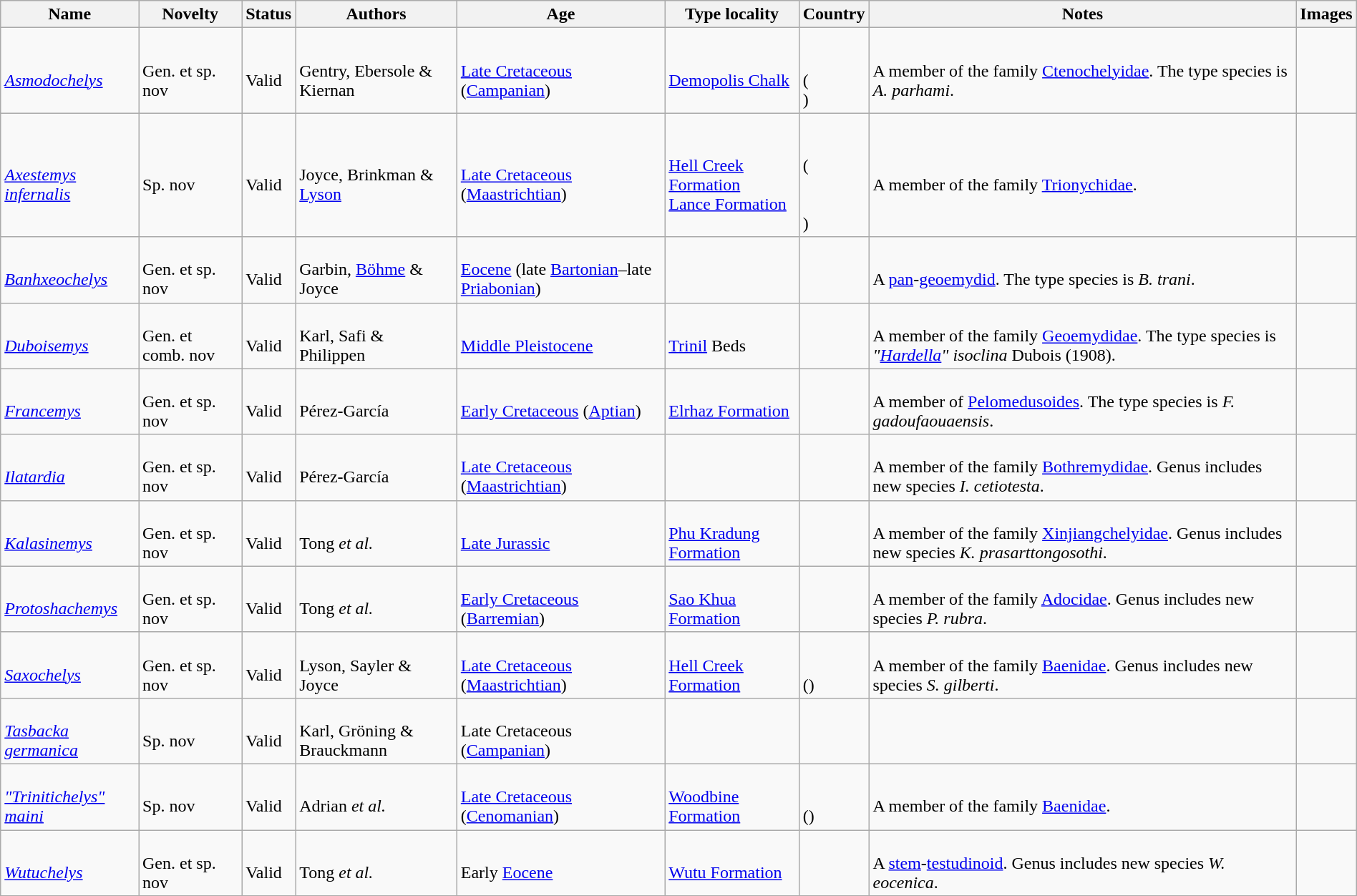<table class="wikitable sortable" align="center" width="100%">
<tr>
<th>Name</th>
<th>Novelty</th>
<th>Status</th>
<th>Authors</th>
<th>Age</th>
<th>Type locality</th>
<th>Country</th>
<th>Notes</th>
<th>Images</th>
</tr>
<tr>
<td><br><em><a href='#'>Asmodochelys</a></em></td>
<td><br>Gen. et sp. nov</td>
<td><br>Valid</td>
<td><br>Gentry, Ebersole & Kiernan</td>
<td><br><a href='#'>Late Cretaceous</a> (<a href='#'>Campanian</a>)</td>
<td><br><a href='#'>Demopolis Chalk</a></td>
<td><br><br>(<br>)</td>
<td><br>A member of the family <a href='#'>Ctenochelyidae</a>. The type species is <em>A. parhami</em>.</td>
<td></td>
</tr>
<tr>
<td><br><em><a href='#'>Axestemys infernalis</a></em></td>
<td><br>Sp. nov</td>
<td><br>Valid</td>
<td><br>Joyce, Brinkman & <a href='#'>Lyson</a></td>
<td><br><a href='#'>Late Cretaceous</a> (<a href='#'>Maastrichtian</a>)</td>
<td><br><a href='#'>Hell Creek Formation</a><br>
<a href='#'>Lance Formation</a></td>
<td><br><br>(<br><br><br>)</td>
<td><br>A member of the family <a href='#'>Trionychidae</a>.</td>
<td></td>
</tr>
<tr>
<td><br><em><a href='#'>Banhxeochelys</a></em></td>
<td><br>Gen. et sp. nov</td>
<td><br>Valid</td>
<td><br>Garbin, <a href='#'>Böhme</a> & Joyce</td>
<td><br><a href='#'>Eocene</a> (late <a href='#'>Bartonian</a>–late <a href='#'>Priabonian</a>)</td>
<td></td>
<td><br></td>
<td><br>A <a href='#'>pan</a>-<a href='#'>geoemydid</a>. The type species is <em>B. trani</em>.</td>
<td></td>
</tr>
<tr>
<td><br><em><a href='#'>Duboisemys</a></em></td>
<td><br>Gen. et comb. nov</td>
<td><br>Valid</td>
<td><br>Karl, Safi & Philippen</td>
<td><br><a href='#'>Middle Pleistocene</a></td>
<td><br><a href='#'>Trinil</a> Beds</td>
<td><br></td>
<td><br>A member of the family <a href='#'>Geoemydidae</a>. The type species is <em>"<a href='#'>Hardella</a>" isoclina</em> Dubois (1908).</td>
<td></td>
</tr>
<tr>
<td><br><em><a href='#'>Francemys</a></em></td>
<td><br>Gen. et sp. nov</td>
<td><br>Valid</td>
<td><br>Pérez-García</td>
<td><br><a href='#'>Early Cretaceous</a> (<a href='#'>Aptian</a>)</td>
<td><br><a href='#'>Elrhaz Formation</a></td>
<td><br></td>
<td><br>A member of <a href='#'>Pelomedusoides</a>. The type species is <em>F. gadoufaouaensis</em>.</td>
<td></td>
</tr>
<tr>
<td><br><em><a href='#'>Ilatardia</a></em></td>
<td><br>Gen. et sp. nov</td>
<td><br>Valid</td>
<td><br>Pérez-García</td>
<td><br><a href='#'>Late Cretaceous</a> (<a href='#'>Maastrichtian</a>)</td>
<td></td>
<td><br></td>
<td><br>A member of the family <a href='#'>Bothremydidae</a>. Genus includes new species <em>I. cetiotesta</em>.</td>
<td></td>
</tr>
<tr>
<td><br><em><a href='#'>Kalasinemys</a></em></td>
<td><br>Gen. et sp. nov</td>
<td><br>Valid</td>
<td><br>Tong <em>et al.</em></td>
<td><br><a href='#'>Late Jurassic</a></td>
<td><br><a href='#'>Phu Kradung Formation</a></td>
<td><br></td>
<td><br>A member of the family <a href='#'>Xinjiangchelyidae</a>. Genus includes new species <em>K. prasarttongosothi</em>.</td>
<td></td>
</tr>
<tr>
<td><br><em><a href='#'>Protoshachemys</a></em></td>
<td><br>Gen. et sp. nov</td>
<td><br>Valid</td>
<td><br>Tong <em>et al.</em></td>
<td><br><a href='#'>Early Cretaceous</a> (<a href='#'>Barremian</a>)</td>
<td><br><a href='#'>Sao Khua Formation</a></td>
<td><br></td>
<td><br>A member of the family <a href='#'>Adocidae</a>. Genus includes new species <em>P. rubra</em>.</td>
<td></td>
</tr>
<tr>
<td><br><em><a href='#'>Saxochelys</a></em></td>
<td><br>Gen. et sp. nov</td>
<td><br>Valid</td>
<td><br>Lyson, Sayler & Joyce</td>
<td><br><a href='#'>Late Cretaceous</a> (<a href='#'>Maastrichtian</a>)</td>
<td><br><a href='#'>Hell Creek Formation</a></td>
<td><br><br>()</td>
<td><br>A member of the family <a href='#'>Baenidae</a>. Genus includes new species <em>S. gilberti</em>.</td>
<td></td>
</tr>
<tr>
<td><br><em><a href='#'>Tasbacka germanica</a></em></td>
<td><br>Sp. nov</td>
<td><br>Valid</td>
<td><br>Karl, Gröning & Brauckmann</td>
<td><br>Late Cretaceous (<a href='#'>Campanian</a>)</td>
<td></td>
<td><br></td>
<td></td>
<td></td>
</tr>
<tr>
<td><br><em><a href='#'>"Trinitichelys" maini</a></em></td>
<td><br>Sp. nov</td>
<td><br>Valid</td>
<td><br>Adrian <em>et al.</em></td>
<td><br><a href='#'>Late Cretaceous</a> (<a href='#'>Cenomanian</a>)</td>
<td><br><a href='#'>Woodbine Formation</a></td>
<td><br><br>()</td>
<td><br>A member of the family <a href='#'>Baenidae</a>.</td>
<td></td>
</tr>
<tr>
<td><br><em><a href='#'>Wutuchelys</a></em></td>
<td><br>Gen. et sp. nov</td>
<td><br>Valid</td>
<td><br>Tong <em>et al.</em></td>
<td><br>Early <a href='#'>Eocene</a></td>
<td><br><a href='#'>Wutu Formation</a></td>
<td><br></td>
<td><br>A <a href='#'>stem</a>-<a href='#'>testudinoid</a>. Genus includes new species <em>W. eocenica</em>.</td>
<td></td>
</tr>
<tr>
</tr>
</table>
